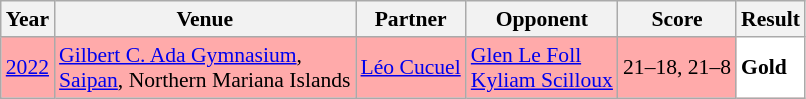<table class="sortable wikitable" style="font-size: 90%;">
<tr>
<th>Year</th>
<th>Venue</th>
<th>Partner</th>
<th>Opponent</th>
<th>Score</th>
<th>Result</th>
</tr>
<tr style="background:#FFAAAA">
<td align="center"><a href='#'>2022</a></td>
<td align="left"><a href='#'>Gilbert C. Ada Gymnasium</a>,<br><a href='#'>Saipan</a>, Northern Mariana Islands</td>
<td align="left"> <a href='#'>Léo Cucuel</a></td>
<td align="left"> <a href='#'>Glen Le Foll</a><br> <a href='#'>Kyliam Scilloux</a></td>
<td align="left">21–18, 21–8</td>
<td style="text-align:left; background:white"> <strong>Gold</strong></td>
</tr>
</table>
